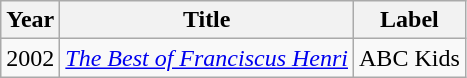<table class="wikitable">
<tr>
<th>Year</th>
<th>Title</th>
<th>Label</th>
</tr>
<tr>
<td>2002</td>
<td><em><a href='#'>The Best of Franciscus Henri</a></em></td>
<td>ABC Kids</td>
</tr>
</table>
